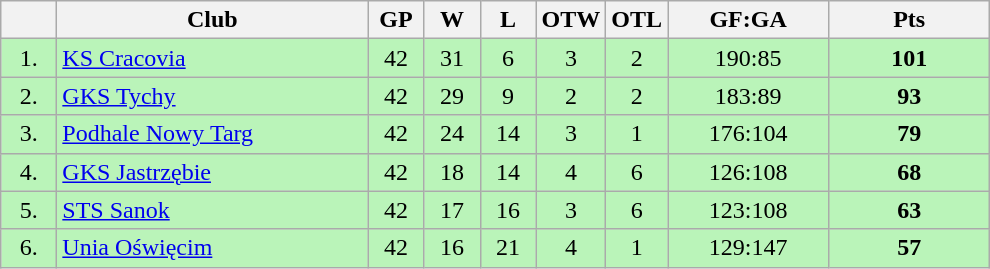<table class="wikitable">
<tr>
<th width="30"></th>
<th width="200">Club</th>
<th width="30">GP</th>
<th width="30">W</th>
<th width="30">L</th>
<th width="30">OTW</th>
<th width="30">OTL</th>
<th width="100">GF:GA</th>
<th width="100">Pts</th>
</tr>
<tr bgcolor="#BAF4B9" align="center">
<td>1.</td>
<td align="left"><a href='#'>KS Cracovia</a></td>
<td>42</td>
<td>31</td>
<td>6</td>
<td>3</td>
<td>2</td>
<td>190:85</td>
<td><strong>101</strong></td>
</tr>
<tr bgcolor="#BAF4B9" align="center">
<td>2.</td>
<td align="left"><a href='#'>GKS Tychy</a></td>
<td>42</td>
<td>29</td>
<td>9</td>
<td>2</td>
<td>2</td>
<td>183:89</td>
<td><strong>93</strong></td>
</tr>
<tr bgcolor="#BAF4B9" align="center">
<td>3.</td>
<td align="left"><a href='#'>Podhale Nowy Targ</a></td>
<td>42</td>
<td>24</td>
<td>14</td>
<td>3</td>
<td>1</td>
<td>176:104</td>
<td><strong>79</strong></td>
</tr>
<tr bgcolor="#BAF4B9" align="center">
<td>4.</td>
<td align="left"><a href='#'>GKS Jastrzębie</a></td>
<td>42</td>
<td>18</td>
<td>14</td>
<td>4</td>
<td>6</td>
<td>126:108</td>
<td><strong>68</strong></td>
</tr>
<tr bgcolor="#BAF4B9" align="center">
<td>5.</td>
<td align="left"><a href='#'>STS Sanok</a></td>
<td>42</td>
<td>17</td>
<td>16</td>
<td>3</td>
<td>6</td>
<td>123:108</td>
<td><strong>63</strong></td>
</tr>
<tr bgcolor="#BAF4B9" align="center">
<td>6.</td>
<td align="left"><a href='#'>Unia Oświęcim</a></td>
<td>42</td>
<td>16</td>
<td>21</td>
<td>4</td>
<td>1</td>
<td>129:147</td>
<td><strong>57</strong></td>
</tr>
</table>
